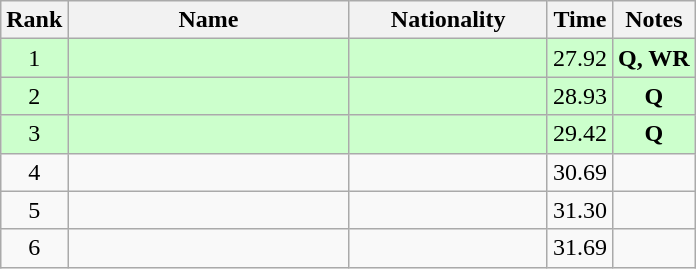<table class="wikitable sortable" style="text-align:center">
<tr>
<th>Rank</th>
<th style="width:180px">Name</th>
<th style="width:125px">Nationality</th>
<th>Time</th>
<th>Notes</th>
</tr>
<tr style="background:#cfc;">
<td>1</td>
<td style="text-align:left;"></td>
<td style="text-align:left;"></td>
<td>27.92</td>
<td><strong>Q, WR</strong></td>
</tr>
<tr style="background:#cfc;">
<td>2</td>
<td style="text-align:left;"></td>
<td style="text-align:left;"></td>
<td>28.93</td>
<td><strong>Q</strong></td>
</tr>
<tr style="background:#cfc;">
<td>3</td>
<td style="text-align:left;"></td>
<td style="text-align:left;"></td>
<td>29.42</td>
<td><strong>Q</strong></td>
</tr>
<tr>
<td>4</td>
<td style="text-align:left;"></td>
<td style="text-align:left;"></td>
<td>30.69</td>
<td></td>
</tr>
<tr>
<td>5</td>
<td style="text-align:left;"></td>
<td style="text-align:left;"></td>
<td>31.30</td>
<td></td>
</tr>
<tr>
<td>6</td>
<td style="text-align:left;"></td>
<td style="text-align:left;"></td>
<td>31.69</td>
<td></td>
</tr>
</table>
